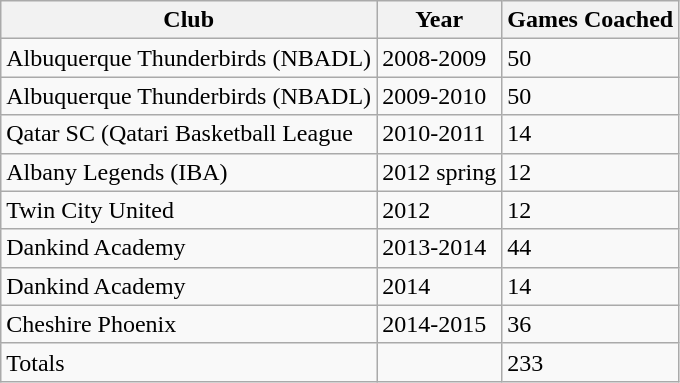<table class="wikitable">
<tr>
<th>Club</th>
<th>Year</th>
<th>Games Coached</th>
</tr>
<tr>
<td>Albuquerque Thunderbirds (NBADL)</td>
<td>2008-2009</td>
<td>50</td>
</tr>
<tr>
<td>Albuquerque Thunderbirds (NBADL)</td>
<td>2009-2010</td>
<td>50</td>
</tr>
<tr>
<td>Qatar SC (Qatari Basketball League</td>
<td>2010-2011</td>
<td>14</td>
</tr>
<tr>
<td>Albany Legends (IBA)</td>
<td>2012 spring</td>
<td>12</td>
</tr>
<tr>
<td>Twin City United</td>
<td>2012</td>
<td>12</td>
</tr>
<tr>
<td>Dankind Academy</td>
<td>2013-2014</td>
<td>44</td>
</tr>
<tr>
<td>Dankind Academy</td>
<td>2014</td>
<td>14</td>
</tr>
<tr>
<td>Cheshire Phoenix</td>
<td>2014-2015</td>
<td>36</td>
</tr>
<tr>
<td>Totals</td>
<td></td>
<td>233</td>
</tr>
</table>
